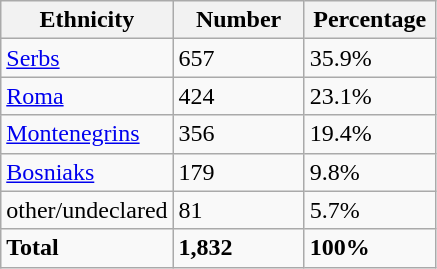<table class="wikitable">
<tr>
<th width="100px">Ethnicity</th>
<th width="80px">Number</th>
<th width="80px">Percentage</th>
</tr>
<tr>
<td><a href='#'>Serbs</a></td>
<td>657</td>
<td>35.9%</td>
</tr>
<tr>
<td><a href='#'>Roma</a></td>
<td>424</td>
<td>23.1%</td>
</tr>
<tr>
<td><a href='#'>Montenegrins</a></td>
<td>356</td>
<td>19.4%</td>
</tr>
<tr>
<td><a href='#'>Bosniaks</a></td>
<td>179</td>
<td>9.8%</td>
</tr>
<tr>
<td>other/undeclared</td>
<td>81</td>
<td>5.7%</td>
</tr>
<tr>
<td><strong>Total</strong></td>
<td><strong>1,832</strong></td>
<td><strong>100%</strong></td>
</tr>
</table>
